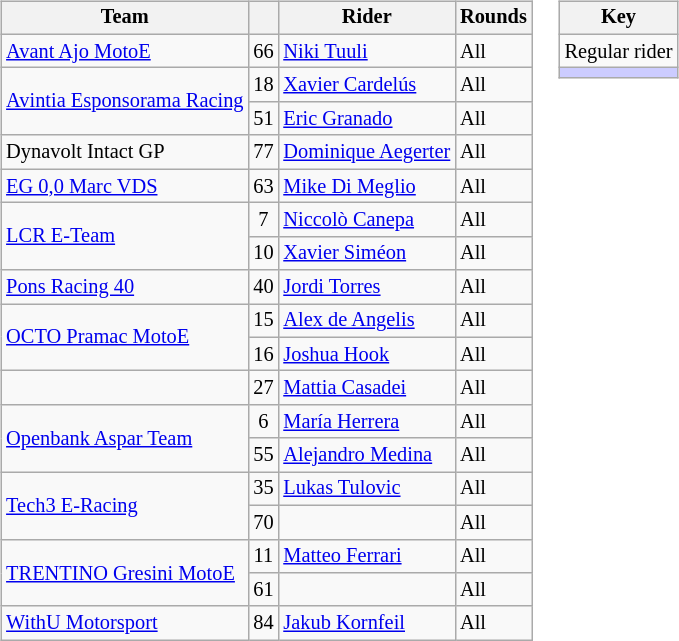<table>
<tr>
<td><br><table class="wikitable" style="font-size: 85%;">
<tr>
<th>Team</th>
<th></th>
<th>Rider</th>
<th>Rounds</th>
</tr>
<tr>
<td> <a href='#'>Avant Ajo MotoE</a></td>
<td align=center>66</td>
<td> <a href='#'>Niki Tuuli</a></td>
<td>All</td>
</tr>
<tr>
<td rowspan="2"> <a href='#'>Avintia Esponsorama Racing</a></td>
<td align="center">18</td>
<td> <a href='#'>Xavier Cardelús</a></td>
<td>All</td>
</tr>
<tr>
<td align="center">51</td>
<td> <a href='#'>Eric Granado</a></td>
<td>All</td>
</tr>
<tr>
<td> Dynavolt Intact GP</td>
<td align="center">77</td>
<td> <a href='#'>Dominique Aegerter</a></td>
<td>All</td>
</tr>
<tr>
<td> <a href='#'>EG 0,0 Marc VDS</a></td>
<td align="center">63</td>
<td> <a href='#'>Mike Di Meglio</a></td>
<td>All</td>
</tr>
<tr>
<td rowspan="2"> <a href='#'>LCR E-Team</a></td>
<td align="center">7</td>
<td> <a href='#'>Niccolò Canepa</a></td>
<td>All</td>
</tr>
<tr>
<td align="center">10</td>
<td> <a href='#'>Xavier Siméon</a></td>
<td>All</td>
</tr>
<tr>
<td> <a href='#'>Pons Racing 40</a></td>
<td align="center">40</td>
<td> <a href='#'>Jordi Torres</a></td>
<td>All</td>
</tr>
<tr>
<td rowspan="2"> <a href='#'>OCTO Pramac MotoE</a></td>
<td align="center">15</td>
<td> <a href='#'>Alex de Angelis</a></td>
<td>All</td>
</tr>
<tr>
<td align="center">16</td>
<td> <a href='#'>Joshua Hook</a></td>
<td>All</td>
</tr>
<tr>
<td></td>
<td align="center">27</td>
<td> <a href='#'>Mattia Casadei</a></td>
<td>All</td>
</tr>
<tr>
<td rowspan="2"> <a href='#'>Openbank Aspar Team</a></td>
<td align="center">6</td>
<td> <a href='#'>María Herrera</a></td>
<td>All</td>
</tr>
<tr>
<td align="center">55</td>
<td> <a href='#'>Alejandro Medina</a></td>
<td>All</td>
</tr>
<tr>
<td rowspan="2"> <a href='#'>Tech3 E-Racing</a></td>
<td align="center">35</td>
<td> <a href='#'>Lukas Tulovic</a></td>
<td>All</td>
</tr>
<tr>
<td align="center">70</td>
<td> </td>
<td>All</td>
</tr>
<tr>
<td rowspan="2"> <a href='#'>TRENTINO Gresini MotoE</a></td>
<td align="center">11</td>
<td> <a href='#'>Matteo Ferrari</a></td>
<td>All</td>
</tr>
<tr>
<td align="center">61</td>
<td></td>
<td>All</td>
</tr>
<tr>
<td> <a href='#'>WithU Motorsport</a></td>
<td align="center">84</td>
<td> <a href='#'>Jakub Kornfeil</a></td>
<td>All</td>
</tr>
</table>
</td>
<td valign="top"><br><table class="wikitable" style="font-size: 85%;">
<tr>
<th colspan="2">Key</th>
</tr>
<tr>
<td>Regular rider</td>
</tr>
<tr style="background:#ccccff;">
<td></td>
</tr>
</table>
</td>
</tr>
</table>
